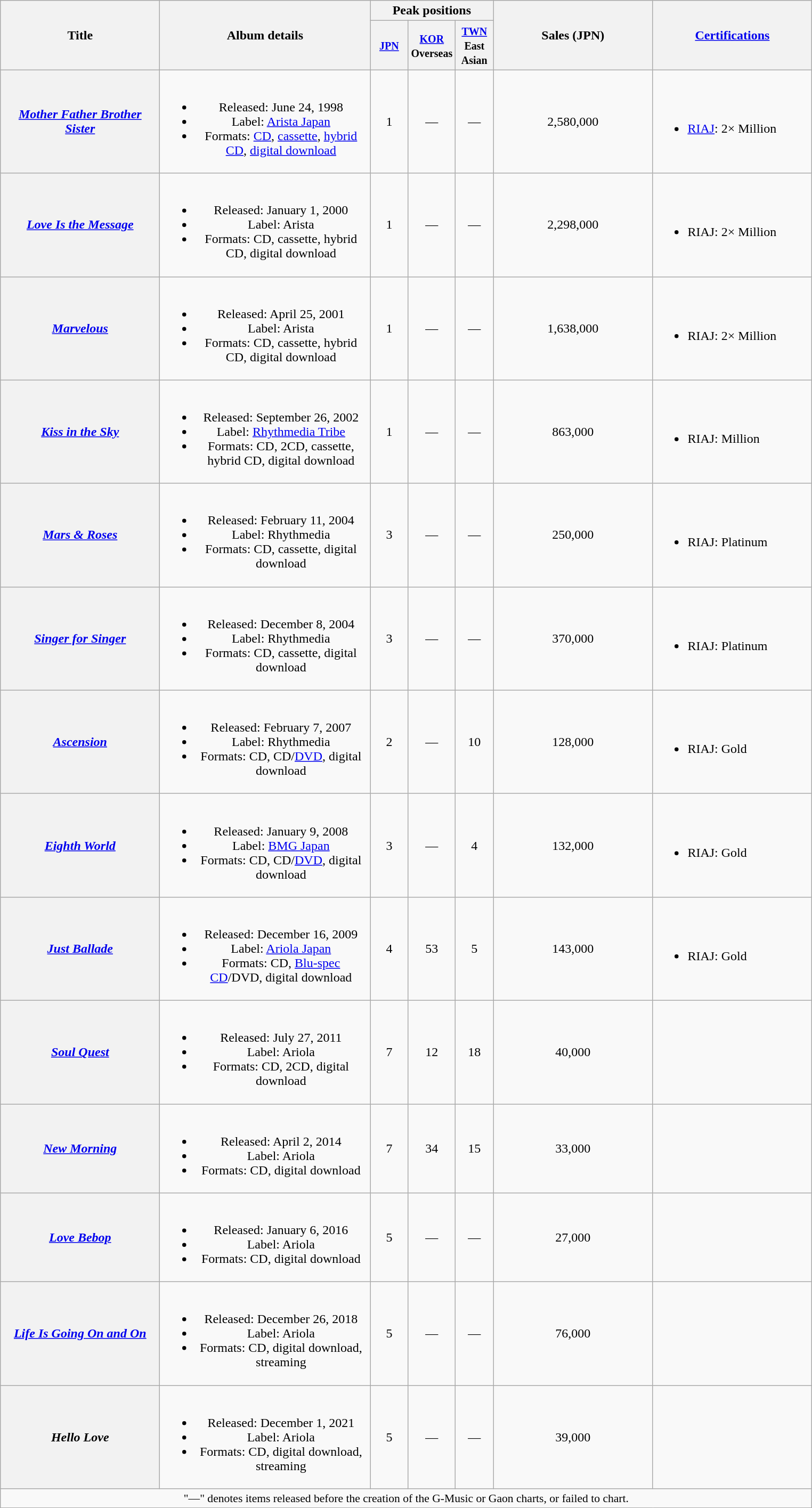<table class="wikitable plainrowheaders" style="text-align:center;">
<tr>
<th style="width:12em;" rowspan="2">Title</th>
<th style="width:16em;" rowspan="2">Album details</th>
<th colspan="3">Peak positions</th>
<th style="width:12em;" rowspan="2">Sales (JPN)</th>
<th style="width:12em;" rowspan="2"><a href='#'>Certifications</a></th>
</tr>
<tr>
<th style="width:2.5em;"><small><a href='#'>JPN</a></small><br></th>
<th style="width:2.5em;"><small><a href='#'>KOR</a><br>Overseas</small><br></th>
<th style="width:2.5em;"><small><a href='#'>TWN</a> East Asian</small><br></th>
</tr>
<tr>
<th scope="row"><em><a href='#'>Mother Father Brother Sister</a></em></th>
<td><br><ul><li>Released: June 24, 1998</li><li>Label: <a href='#'>Arista Japan</a></li><li>Formats: <a href='#'>CD</a>, <a href='#'>cassette</a>, <a href='#'>hybrid CD</a>, <a href='#'>digital download</a></li></ul></td>
<td>1</td>
<td>—</td>
<td>—</td>
<td>2,580,000</td>
<td align="left"><br><ul><li><a href='#'>RIAJ</a>: 2× Million</li></ul></td>
</tr>
<tr>
<th scope="row"><em><a href='#'>Love Is the Message</a></em></th>
<td><br><ul><li>Released: January 1, 2000</li><li>Label: Arista</li><li>Formats: CD, cassette, hybrid CD, digital download</li></ul></td>
<td>1</td>
<td>—</td>
<td>—</td>
<td>2,298,000</td>
<td align="left"><br><ul><li>RIAJ: 2× Million</li></ul></td>
</tr>
<tr>
<th scope="row"><em><a href='#'>Marvelous</a></em></th>
<td><br><ul><li>Released: April 25, 2001</li><li>Label: Arista</li><li>Formats: CD, cassette, hybrid CD, digital download</li></ul></td>
<td>1</td>
<td>—</td>
<td>—</td>
<td>1,638,000</td>
<td align="left"><br><ul><li>RIAJ: 2× Million</li></ul></td>
</tr>
<tr>
<th scope="row"><em><a href='#'>Kiss in the Sky</a></em></th>
<td><br><ul><li>Released: September 26, 2002</li><li>Label: <a href='#'>Rhythmedia Tribe</a></li><li>Formats: CD, 2CD, cassette, hybrid CD, digital download</li></ul></td>
<td>1</td>
<td>—</td>
<td>—</td>
<td>863,000</td>
<td align="left"><br><ul><li>RIAJ: Million</li></ul></td>
</tr>
<tr>
<th scope="row"><em><a href='#'>Mars & Roses</a></em></th>
<td><br><ul><li>Released: February 11, 2004</li><li>Label: Rhythmedia</li><li>Formats: CD, cassette, digital download</li></ul></td>
<td>3</td>
<td>—</td>
<td>—</td>
<td>250,000</td>
<td align="left"><br><ul><li>RIAJ: Platinum</li></ul></td>
</tr>
<tr>
<th scope="row"><em><a href='#'>Singer for Singer</a></em></th>
<td><br><ul><li>Released: December 8, 2004</li><li>Label: Rhythmedia</li><li>Formats: CD, cassette, digital download</li></ul></td>
<td>3</td>
<td>—</td>
<td>—</td>
<td>370,000</td>
<td align="left"><br><ul><li>RIAJ: Platinum</li></ul></td>
</tr>
<tr>
<th scope="row"><em><a href='#'>Ascension</a></em></th>
<td><br><ul><li>Released: February 7, 2007</li><li>Label: Rhythmedia</li><li>Formats: CD, CD/<a href='#'>DVD</a>, digital download</li></ul></td>
<td>2</td>
<td>—</td>
<td>10</td>
<td>128,000</td>
<td align="left"><br><ul><li>RIAJ: Gold</li></ul></td>
</tr>
<tr>
<th scope="row"><em><a href='#'>Eighth World</a></em></th>
<td><br><ul><li>Released: January 9, 2008</li><li>Label: <a href='#'>BMG Japan</a></li><li>Formats: CD, CD/<a href='#'>DVD</a>, digital download</li></ul></td>
<td>3</td>
<td>—</td>
<td>4</td>
<td>132,000</td>
<td align="left"><br><ul><li>RIAJ: Gold</li></ul></td>
</tr>
<tr>
<th scope="row"><em><a href='#'>Just Ballade</a></em></th>
<td><br><ul><li>Released: December 16, 2009</li><li>Label: <a href='#'>Ariola Japan</a></li><li>Formats: CD, <a href='#'>Blu-spec CD</a>/DVD, digital download</li></ul></td>
<td>4</td>
<td>53</td>
<td>5</td>
<td>143,000</td>
<td align="left"><br><ul><li>RIAJ: Gold</li></ul></td>
</tr>
<tr>
<th scope="row"><em><a href='#'>Soul Quest</a></em></th>
<td><br><ul><li>Released: July 27, 2011</li><li>Label: Ariola</li><li>Formats: CD, 2CD, digital download</li></ul></td>
<td>7</td>
<td>12</td>
<td>18</td>
<td>40,000</td>
<td align="left"></td>
</tr>
<tr>
<th scope="row"><em><a href='#'>New Morning</a></em></th>
<td><br><ul><li>Released: April 2, 2014</li><li>Label: Ariola</li><li>Formats: CD, digital download</li></ul></td>
<td>7</td>
<td>34</td>
<td>15</td>
<td>33,000</td>
<td align="left"></td>
</tr>
<tr>
<th scope="row"><em><a href='#'>Love Bebop</a></em></th>
<td><br><ul><li>Released: January 6, 2016</li><li>Label: Ariola</li><li>Formats: CD, digital download</li></ul></td>
<td>5</td>
<td>—</td>
<td>—</td>
<td>27,000</td>
<td align="left"></td>
</tr>
<tr>
<th scope="row"><em><a href='#'>Life Is Going On and On</a></em></th>
<td><br><ul><li>Released: December 26, 2018</li><li>Label: Ariola</li><li>Formats: CD, digital download, streaming</li></ul></td>
<td>5</td>
<td>—</td>
<td>—</td>
<td>76,000</td>
<td align="left"></td>
</tr>
<tr>
<th scope="row"><em>Hello Love</em></th>
<td><br><ul><li>Released: December 1, 2021</li><li>Label: Ariola</li><li>Formats: CD, digital download, streaming</li></ul></td>
<td>5</td>
<td>—</td>
<td>—</td>
<td>39,000</td>
<td align="left"></td>
</tr>
<tr>
<td colspan="24" align="center" style="font-size:90%;">"—" denotes items released before the creation of the G-Music or Gaon charts, or failed to chart.</td>
</tr>
</table>
